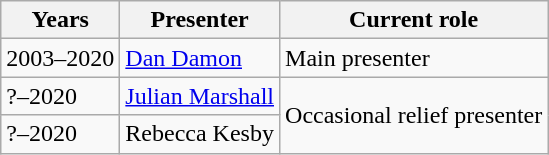<table class="wikitable">
<tr>
<th>Years</th>
<th>Presenter</th>
<th>Current role</th>
</tr>
<tr>
<td>2003–2020</td>
<td><a href='#'>Dan Damon</a></td>
<td>Main presenter</td>
</tr>
<tr>
<td>?–2020</td>
<td><a href='#'>Julian Marshall</a></td>
<td rowspan="2">Occasional relief presenter</td>
</tr>
<tr>
<td>?–2020</td>
<td>Rebecca Kesby</td>
</tr>
</table>
